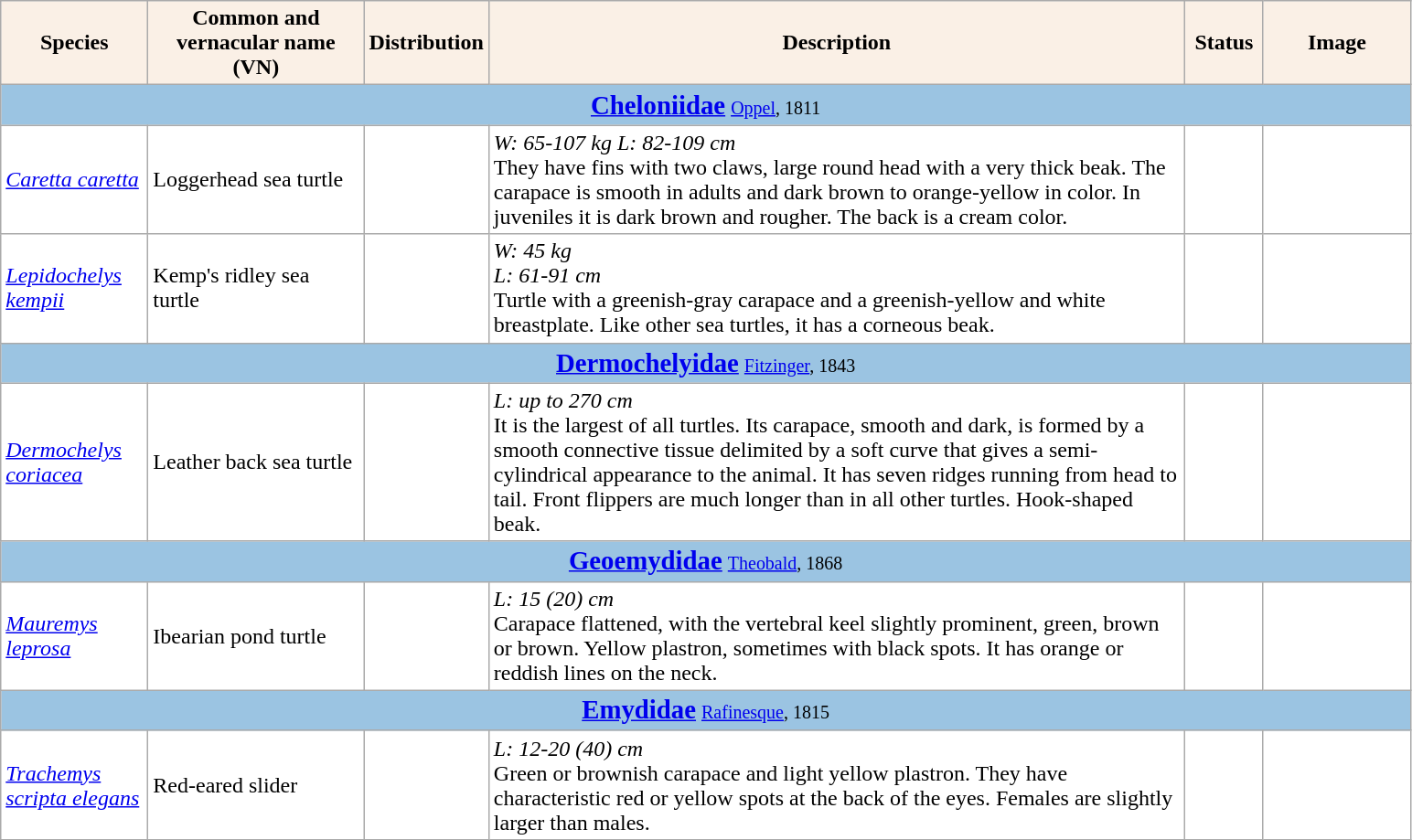<table class="sortable wikitable" border="0" style="background:#ffffff" align="top">
<tr>
<th style="background:Linen; color:Black" width="100">Species</th>
<th style="background:Linen; color:Black" width="150">Common and vernacular name (VN)</th>
<th style="background:Linen; color:Black" width="80">Distribution</th>
<th style="background:Linen; color:Black" width="500">Description</th>
<th style="background:Linen; color:Black" width="50">Status</th>
<th style="background:Linen; color:Black" width="100">Image</th>
</tr>
<tr>
<td colspan="6" style="background:#9BC4E2;" align="center"><big><strong><a href='#'>Cheloniidae</a></strong></big> <small><a href='#'>Oppel</a>, 1811</small></td>
</tr>
<tr>
<td><em><a href='#'>Caretta caretta</a></em></td>
<td>Loggerhead sea turtle</td>
<td></td>
<td><em>W: 65-107 kg L: 82-109 cm</em><br>They have fins with two claws, large round head with a very thick beak. The carapace is smooth in adults and dark brown to orange-yellow in color. In juveniles it is dark brown and rougher. The back is a cream color.</td>
<td></td>
<td></td>
</tr>
<tr>
<td><em><a href='#'>Lepidochelys kempii</a></em></td>
<td>Kemp's ridley sea turtle</td>
<td></td>
<td><em>W: 45 kg</em><br><em>L: 61-91 cm</em><br>Turtle with a greenish-gray carapace and a greenish-yellow and white breastplate. Like other sea turtles, it has a corneous beak.</td>
<td></td>
<td></td>
</tr>
<tr>
<td colspan="6" style="background:#9BC4E2;" align="center"><big><strong><a href='#'>Dermochelyidae</a></strong></big> <small><a href='#'>Fitzinger</a>, 1843</small></td>
</tr>
<tr>
<td><em><a href='#'>Dermochelys coriacea</a></em></td>
<td>Leather back sea turtle</td>
<td></td>
<td><em>L: up to 270 cm</em><br>It is the largest of all turtles. Its carapace, smooth and dark, is formed by a smooth connective tissue delimited by a soft curve that gives a semi-cylindrical appearance to the animal. It has seven ridges running from head to tail. Front flippers are much longer than in all other turtles. Hook-shaped beak.</td>
<td></td>
<td></td>
</tr>
<tr>
<td colspan="6" style="background:#9BC4E2;" align="center"><big><strong><a href='#'>Geoemydidae</a></strong></big> <small><a href='#'>Theobald</a>, 1868</small></td>
</tr>
<tr>
<td><em><a href='#'>Mauremys leprosa</a></em></td>
<td>Ibearian pond turtle</td>
<td></td>
<td><em>L: 15 (20) cm</em><br>Carapace flattened, with the vertebral keel slightly prominent, green, brown or brown. Yellow plastron, sometimes with black spots. It has orange or reddish lines on the neck.</td>
<td></td>
<td></td>
</tr>
<tr>
<td colspan="6" style="background:#9BC4E2;" align="center"><big><strong><a href='#'>Emydidae</a></strong></big> <small><a href='#'>Rafinesque</a>, 1815</small></td>
</tr>
<tr>
<td><em><a href='#'>Trachemys scripta elegans</a></em></td>
<td>Red-eared slider</td>
<td></td>
<td><em>L: 12-20 (40) cm</em><br>Green or brownish carapace and light yellow plastron. They have characteristic red or yellow spots at the back of the eyes. Females are slightly larger than males.</td>
<td></td>
<td></td>
</tr>
</table>
